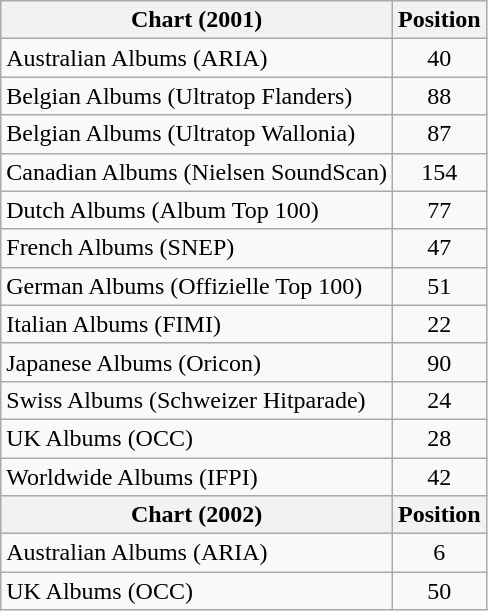<table class="wikitable plainrowheaders sortable" style="text-align:center;">
<tr>
<th>Chart (2001)</th>
<th>Position</th>
</tr>
<tr>
<td align="left">Australian Albums (ARIA)</td>
<td>40</td>
</tr>
<tr>
<td align="left">Belgian Albums (Ultratop Flanders)</td>
<td>88</td>
</tr>
<tr>
<td align="left">Belgian Albums (Ultratop Wallonia)</td>
<td>87</td>
</tr>
<tr>
<td align="left">Canadian Albums (Nielsen SoundScan)</td>
<td>154</td>
</tr>
<tr>
<td align="left">Dutch Albums (Album Top 100)</td>
<td>77</td>
</tr>
<tr>
<td align="left">French Albums (SNEP)</td>
<td>47</td>
</tr>
<tr>
<td align="left">German Albums (Offizielle Top 100)</td>
<td>51</td>
</tr>
<tr>
<td align="left">Italian Albums (FIMI)</td>
<td>22</td>
</tr>
<tr>
<td align="left">Japanese Albums (Oricon)</td>
<td>90</td>
</tr>
<tr>
<td align="left">Swiss Albums (Schweizer Hitparade)</td>
<td>24</td>
</tr>
<tr>
<td align="left">UK Albums (OCC)</td>
<td>28</td>
</tr>
<tr>
<td align="left">Worldwide Albums (IFPI)</td>
<td style="text-align:center;">42</td>
</tr>
<tr>
<th>Chart (2002)</th>
<th>Position</th>
</tr>
<tr>
<td align="left">Australian Albums (ARIA)</td>
<td>6</td>
</tr>
<tr>
<td align="left">UK Albums (OCC)</td>
<td>50</td>
</tr>
</table>
